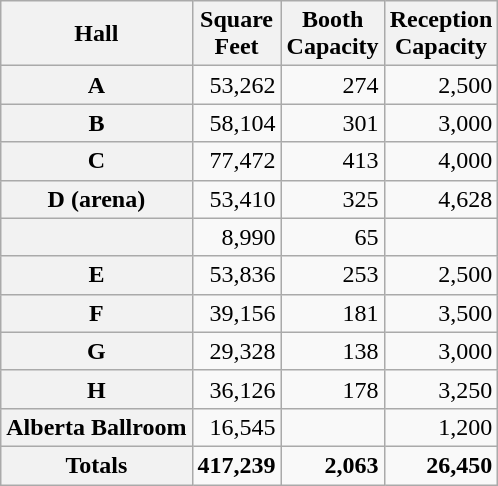<table class="wikitable sortable">
<tr>
<th>Hall</th>
<th>Square<br>Feet</th>
<th>Booth<br>Capacity</th>
<th>Reception<br>Capacity</th>
</tr>
<tr>
<th>A</th>
<td align=right>53,262</td>
<td align=right>274</td>
<td align=right>2,500</td>
</tr>
<tr>
<th>B</th>
<td align=right>58,104</td>
<td align=right>301</td>
<td align=right>3,000</td>
</tr>
<tr>
<th>C</th>
<td align=right>77,472</td>
<td align=right>413</td>
<td align=right>4,000</td>
</tr>
<tr>
<th>D (arena)</th>
<td align=right>53,410</td>
<td align=right>325</td>
<td align=right>4,628</td>
</tr>
<tr>
<th></th>
<td align=right>8,990</td>
<td align=right>65</td>
<td align=right></td>
</tr>
<tr>
<th>E</th>
<td align=right>53,836</td>
<td align=right>253</td>
<td align=right>2,500</td>
</tr>
<tr>
<th>F</th>
<td align=right>39,156</td>
<td align=right>181</td>
<td align=right>3,500</td>
</tr>
<tr>
<th>G</th>
<td align=right>29,328</td>
<td align=right>138</td>
<td align=right>3,000</td>
</tr>
<tr>
<th>H</th>
<td align=right>36,126</td>
<td align=right>178</td>
<td align=right>3,250</td>
</tr>
<tr>
<th>Alberta Ballroom</th>
<td align=right>16,545</td>
<td align=right></td>
<td align=right>1,200</td>
</tr>
<tr>
<th>Totals</th>
<td align=right><strong>417,239</strong></td>
<td align=right><strong>2,063</strong></td>
<td align=right><strong>26,450</strong></td>
</tr>
</table>
